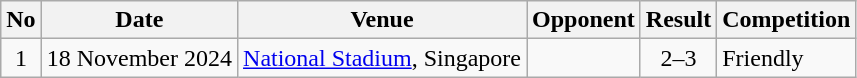<table class="wikitable">
<tr>
<th>No</th>
<th>Date</th>
<th>Venue</th>
<th>Opponent</th>
<th>Result</th>
<th>Competition</th>
</tr>
<tr>
<td align="center">1</td>
<td>18 November 2024</td>
<td><a href='#'>National Stadium</a>, Singapore</td>
<td></td>
<td align="center">2–3</td>
<td>Friendly</td>
</tr>
</table>
